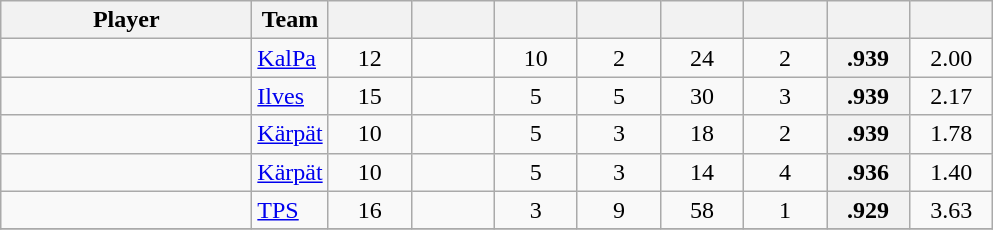<table class="wikitable sortable" style="text-align: center">
<tr>
<th style="width: 10em;">Player</th>
<th>Team</th>
<th style="width: 3em;"></th>
<th style="width: 3em;"></th>
<th style="width: 3em;"></th>
<th style="width: 3em;"></th>
<th style="width: 3em;"></th>
<th style="width: 3em;"></th>
<th style="width: 3em;"></th>
<th style="width: 3em;"></th>
</tr>
<tr>
<td style="text-align:left;"></td>
<td style="text-align:left;"><a href='#'>KalPa</a></td>
<td>12 </td>
<td> </td>
<td>10 </td>
<td>2 </td>
<td>24 </td>
<td>2 </td>
<th>.939 </th>
<td>2.00 </td>
</tr>
<tr>
<td style="text-align:left;"></td>
<td style="text-align:left;"><a href='#'>Ilves</a></td>
<td>15 </td>
<td> </td>
<td>5 </td>
<td>5  </td>
<td>30 </td>
<td>3 </td>
<th>.939 </th>
<td>2.17 </td>
</tr>
<tr>
<td style="text-align:left;"></td>
<td style="text-align:left;"><a href='#'>Kärpät</a></td>
<td>10 </td>
<td> </td>
<td>5 </td>
<td>3 </td>
<td>18 </td>
<td>2 </td>
<th>.939 </th>
<td>1.78 </td>
</tr>
<tr>
<td style="text-align:left;"></td>
<td style="text-align:left;"><a href='#'>Kärpät</a></td>
<td>10 </td>
<td> </td>
<td>5 </td>
<td>3 </td>
<td>14 </td>
<td>4 </td>
<th>.936 </th>
<td>1.40 </td>
</tr>
<tr>
<td style="text-align:left;"></td>
<td style="text-align:left;"><a href='#'>TPS</a></td>
<td>16 </td>
<td> </td>
<td>3 </td>
<td>9 </td>
<td>58 </td>
<td>1 </td>
<th>.929 </th>
<td>3.63 </td>
</tr>
<tr>
</tr>
</table>
